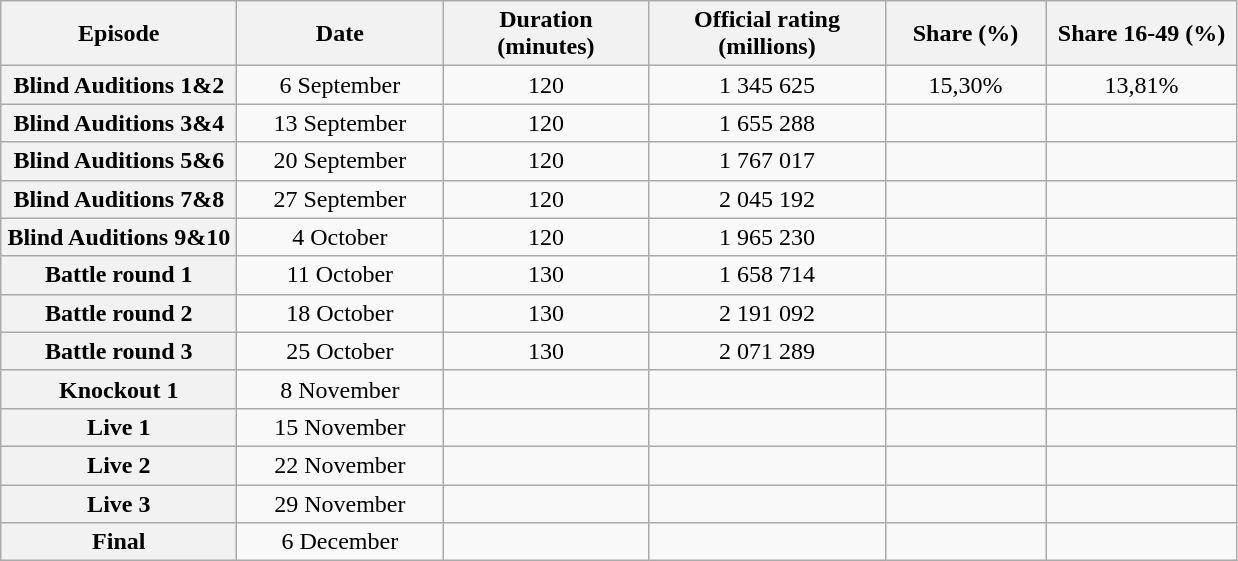<table class="wikitable sortable" style="text-align:center">
<tr>
<th scope="col" style="width:150px;">Episode</th>
<th scope="col" style="width:130px;">Date</th>
<th scope="col" style="width:130px;">Duration <br>(minutes)</th>
<th scope="col" style="width:150px;">Official rating<br>(millions)</th>
<th scope="col" style="width:100px;">Share (%)</th>
<th scope="col" style="width:120px;">Share 16-49 (%)</th>
</tr>
<tr>
<th scope="row">Blind Auditions 1&2</th>
<td>6 September</td>
<td>120</td>
<td>1 345 625</td>
<td>15,30%</td>
<td>13,81%</td>
</tr>
<tr>
<th scope="row">Blind Auditions 3&4</th>
<td>13 September</td>
<td>120</td>
<td>1 655 288</td>
<td></td>
<td></td>
</tr>
<tr>
<th scope="row">Blind Auditions 5&6</th>
<td>20 September</td>
<td>120</td>
<td>1 767 017</td>
<td></td>
<td></td>
</tr>
<tr>
<th scope="row">Blind Auditions 7&8</th>
<td>27 September</td>
<td>120</td>
<td>2 045 192</td>
<td></td>
<td></td>
</tr>
<tr>
<th scope="row">Blind Auditions 9&10</th>
<td>4 October</td>
<td>120</td>
<td>1 965 230</td>
<td></td>
<td></td>
</tr>
<tr>
<th scope="row">Battle round 1</th>
<td>11 October</td>
<td>130</td>
<td>1 658 714</td>
<td></td>
<td></td>
</tr>
<tr>
<th scope="row">Battle round 2</th>
<td>18 October</td>
<td>130</td>
<td>2 191 092</td>
<td></td>
<td></td>
</tr>
<tr>
<th scope="row">Battle round 3</th>
<td>25 October</td>
<td>130</td>
<td>2 071 289</td>
<td></td>
<td></td>
</tr>
<tr>
<th scope="row">Knockout 1</th>
<td>8 November</td>
<td></td>
<td></td>
<td></td>
<td></td>
</tr>
<tr>
<th scope="row">Live 1</th>
<td>15 November</td>
<td></td>
<td></td>
<td></td>
<td></td>
</tr>
<tr>
<th scope="row">Live 2</th>
<td>22 November</td>
<td></td>
<td></td>
<td></td>
<td></td>
</tr>
<tr>
<th scope="row">Live 3</th>
<td>29 November</td>
<td></td>
<td></td>
<td></td>
<td></td>
</tr>
<tr>
<th scope="row">Final</th>
<td>6 December</td>
<td></td>
<td></td>
<td></td>
<td></td>
</tr>
</table>
